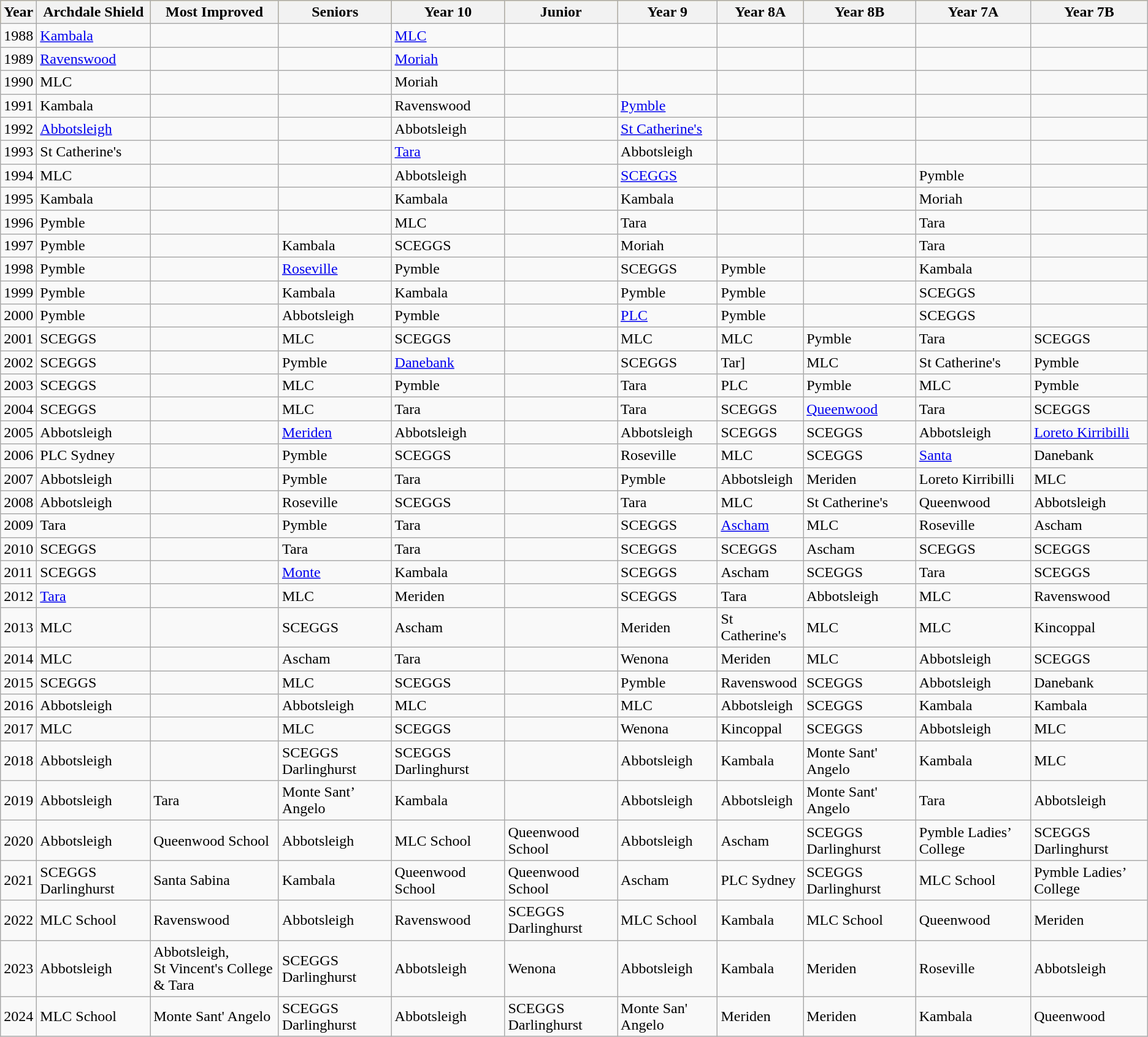<table class="wikitable sortable">
<tr style="background:#fc3;">
<th>Year</th>
<th>Archdale Shield</th>
<th>Most Improved</th>
<th>Seniors</th>
<th>Year 10</th>
<th>Junior</th>
<th>Year 9</th>
<th>Year 8A</th>
<th>Year 8B</th>
<th>Year 7A</th>
<th>Year 7B</th>
</tr>
<tr>
<td>1988</td>
<td><a href='#'>Kambala</a></td>
<td></td>
<td></td>
<td><a href='#'>MLC</a></td>
<td></td>
<td></td>
<td></td>
<td></td>
<td></td>
<td></td>
</tr>
<tr>
<td>1989</td>
<td><a href='#'>Ravenswood</a></td>
<td></td>
<td></td>
<td><a href='#'>Moriah</a></td>
<td></td>
<td></td>
<td></td>
<td></td>
<td></td>
<td></td>
</tr>
<tr>
<td>1990</td>
<td>MLC</td>
<td></td>
<td></td>
<td>Moriah</td>
<td></td>
<td></td>
<td></td>
<td></td>
<td></td>
<td></td>
</tr>
<tr>
<td>1991</td>
<td>Kambala</td>
<td></td>
<td></td>
<td>Ravenswood</td>
<td></td>
<td><a href='#'>Pymble</a></td>
<td></td>
<td></td>
<td></td>
<td></td>
</tr>
<tr>
<td>1992</td>
<td><a href='#'>Abbotsleigh</a></td>
<td></td>
<td></td>
<td>Abbotsleigh</td>
<td></td>
<td><a href='#'>St Catherine's</a></td>
<td></td>
<td></td>
<td></td>
<td></td>
</tr>
<tr>
<td>1993</td>
<td>St Catherine's</td>
<td></td>
<td></td>
<td><a href='#'>Tara</a></td>
<td></td>
<td>Abbotsleigh</td>
<td></td>
<td></td>
<td></td>
<td></td>
</tr>
<tr>
<td>1994</td>
<td>MLC</td>
<td></td>
<td></td>
<td>Abbotsleigh</td>
<td></td>
<td><a href='#'>SCEGGS</a></td>
<td></td>
<td></td>
<td>Pymble</td>
<td></td>
</tr>
<tr>
<td>1995</td>
<td>Kambala</td>
<td></td>
<td></td>
<td>Kambala</td>
<td></td>
<td l>Kambala</td>
<td></td>
<td></td>
<td>Moriah</td>
<td></td>
</tr>
<tr>
<td>1996</td>
<td>Pymble</td>
<td></td>
<td></td>
<td>MLC</td>
<td></td>
<td>Tara</td>
<td></td>
<td></td>
<td>Tara</td>
<td></td>
</tr>
<tr>
<td>1997</td>
<td>Pymble</td>
<td></td>
<td>Kambala</td>
<td>SCEGGS</td>
<td></td>
<td>Moriah</td>
<td></td>
<td></td>
<td>Tara</td>
<td></td>
</tr>
<tr>
<td>1998</td>
<td>Pymble</td>
<td></td>
<td><a href='#'>Roseville</a></td>
<td>Pymble</td>
<td></td>
<td>SCEGGS</td>
<td>Pymble</td>
<td></td>
<td>Kambala</td>
<td></td>
</tr>
<tr>
<td>1999</td>
<td>Pymble</td>
<td></td>
<td>Kambala</td>
<td>Kambala</td>
<td></td>
<td>Pymble</td>
<td>Pymble</td>
<td></td>
<td>SCEGGS</td>
<td></td>
</tr>
<tr>
<td>2000</td>
<td>Pymble</td>
<td></td>
<td>Abbotsleigh</td>
<td>Pymble</td>
<td></td>
<td><a href='#'>PLC</a></td>
<td>Pymble</td>
<td></td>
<td>SCEGGS</td>
<td></td>
</tr>
<tr>
<td>2001</td>
<td>SCEGGS</td>
<td></td>
<td>MLC</td>
<td>SCEGGS</td>
<td></td>
<td>MLC</td>
<td>MLC</td>
<td>Pymble</td>
<td>Tara</td>
<td>SCEGGS</td>
</tr>
<tr>
<td>2002</td>
<td>SCEGGS</td>
<td></td>
<td>Pymble</td>
<td><a href='#'>Danebank</a></td>
<td></td>
<td>SCEGGS</td>
<td>Tar]</td>
<td>MLC</td>
<td>St Catherine's</td>
<td>Pymble</td>
</tr>
<tr>
<td>2003</td>
<td>SCEGGS</td>
<td></td>
<td>MLC</td>
<td>Pymble</td>
<td></td>
<td>Tara</td>
<td>PLC</td>
<td>Pymble</td>
<td>MLC</td>
<td>Pymble</td>
</tr>
<tr>
<td>2004</td>
<td>SCEGGS</td>
<td></td>
<td>MLC</td>
<td>Tara</td>
<td></td>
<td>Tara</td>
<td>SCEGGS</td>
<td><a href='#'>Queenwood</a></td>
<td>Tara</td>
<td>SCEGGS</td>
</tr>
<tr>
<td>2005</td>
<td>Abbotsleigh</td>
<td></td>
<td><a href='#'>Meriden</a></td>
<td>Abbotsleigh</td>
<td></td>
<td>Abbotsleigh</td>
<td>SCEGGS</td>
<td>SCEGGS</td>
<td>Abbotsleigh</td>
<td><a href='#'>Loreto Kirribilli</a></td>
</tr>
<tr>
<td>2006</td>
<td>PLC Sydney</td>
<td></td>
<td>Pymble</td>
<td>SCEGGS</td>
<td></td>
<td>Roseville</td>
<td>MLC</td>
<td>SCEGGS</td>
<td><a href='#'>Santa</a></td>
<td>Danebank</td>
</tr>
<tr>
<td>2007</td>
<td>Abbotsleigh</td>
<td></td>
<td>Pymble</td>
<td>Tara</td>
<td></td>
<td>Pymble</td>
<td>Abbotsleigh</td>
<td>Meriden</td>
<td>Loreto Kirribilli</td>
<td>MLC</td>
</tr>
<tr>
<td>2008</td>
<td>Abbotsleigh</td>
<td></td>
<td>Roseville</td>
<td>SCEGGS</td>
<td></td>
<td>Tara</td>
<td>MLC</td>
<td>St Catherine's</td>
<td>Queenwood</td>
<td>Abbotsleigh</td>
</tr>
<tr>
<td>2009</td>
<td>Tara</td>
<td></td>
<td>Pymble</td>
<td>Tara</td>
<td></td>
<td>SCEGGS</td>
<td><a href='#'>Ascham</a></td>
<td>MLC</td>
<td>Roseville</td>
<td>Ascham</td>
</tr>
<tr>
<td>2010</td>
<td>SCEGGS</td>
<td></td>
<td>Tara</td>
<td>Tara</td>
<td></td>
<td>SCEGGS</td>
<td>SCEGGS</td>
<td>Ascham</td>
<td>SCEGGS</td>
<td>SCEGGS</td>
</tr>
<tr>
<td>2011</td>
<td>SCEGGS</td>
<td></td>
<td><a href='#'>Monte</a></td>
<td>Kambala</td>
<td></td>
<td>SCEGGS</td>
<td>Ascham</td>
<td>SCEGGS</td>
<td>Tara</td>
<td>SCEGGS</td>
</tr>
<tr>
<td>2012</td>
<td><a href='#'>Tara</a></td>
<td></td>
<td>MLC</td>
<td>Meriden</td>
<td></td>
<td>SCEGGS</td>
<td>Tara</td>
<td>Abbotsleigh</td>
<td>MLC</td>
<td>Ravenswood</td>
</tr>
<tr>
<td>2013</td>
<td>MLC</td>
<td></td>
<td>SCEGGS</td>
<td>Ascham</td>
<td></td>
<td>Meriden</td>
<td>St Catherine's</td>
<td>MLC</td>
<td>MLC</td>
<td>Kincoppal</td>
</tr>
<tr>
<td>2014</td>
<td>MLC</td>
<td></td>
<td>Ascham</td>
<td>Tara</td>
<td></td>
<td>Wenona</td>
<td>Meriden</td>
<td>MLC</td>
<td>Abbotsleigh</td>
<td>SCEGGS</td>
</tr>
<tr>
<td>2015</td>
<td>SCEGGS</td>
<td></td>
<td>MLC</td>
<td>SCEGGS</td>
<td></td>
<td>Pymble</td>
<td>Ravenswood</td>
<td>SCEGGS</td>
<td>Abbotsleigh</td>
<td>Danebank</td>
</tr>
<tr>
<td>2016</td>
<td>Abbotsleigh</td>
<td></td>
<td>Abbotsleigh</td>
<td>MLC</td>
<td></td>
<td>MLC</td>
<td>Abbotsleigh</td>
<td>SCEGGS</td>
<td>Kambala</td>
<td>Kambala</td>
</tr>
<tr>
<td>2017</td>
<td>MLC</td>
<td></td>
<td>MLC</td>
<td>SCEGGS</td>
<td></td>
<td>Wenona</td>
<td>Kincoppal</td>
<td>SCEGGS</td>
<td>Abbotsleigh</td>
<td>MLC</td>
</tr>
<tr>
<td>2018</td>
<td>Abbotsleigh</td>
<td></td>
<td>SCEGGS Darlinghurst</td>
<td>SCEGGS Darlinghurst</td>
<td></td>
<td>Abbotsleigh</td>
<td>Kambala</td>
<td>Monte Sant' Angelo</td>
<td>Kambala</td>
<td>MLC</td>
</tr>
<tr>
<td>2019</td>
<td>Abbotsleigh</td>
<td>Tara</td>
<td>Monte Sant’ Angelo</td>
<td>Kambala</td>
<td></td>
<td>Abbotsleigh</td>
<td>Abbotsleigh</td>
<td>Monte Sant' Angelo</td>
<td>Tara</td>
<td>Abbotsleigh</td>
</tr>
<tr>
<td>2020</td>
<td>Abbotsleigh</td>
<td>Queenwood School</td>
<td>Abbotsleigh</td>
<td>MLC School</td>
<td>Queenwood School</td>
<td>Abbotsleigh</td>
<td>Ascham</td>
<td>SCEGGS Darlinghurst</td>
<td>Pymble Ladies’ College</td>
<td>SCEGGS Darlinghurst</td>
</tr>
<tr>
<td>2021</td>
<td>SCEGGS Darlinghurst</td>
<td>Santa Sabina</td>
<td>Kambala</td>
<td>Queenwood School</td>
<td>Queenwood School</td>
<td>Ascham</td>
<td>PLC Sydney</td>
<td>SCEGGS Darlinghurst</td>
<td>MLC School</td>
<td>Pymble Ladies’ College</td>
</tr>
<tr>
<td>2022</td>
<td>MLC School</td>
<td>Ravenswood</td>
<td>Abbotsleigh</td>
<td>Ravenswood</td>
<td>SCEGGS Darlinghurst</td>
<td>MLC School</td>
<td>Kambala</td>
<td>MLC School</td>
<td>Queenwood</td>
<td>Meriden</td>
</tr>
<tr>
<td>2023</td>
<td>Abbotsleigh</td>
<td>Abbotsleigh,<br>St Vincent's College & Tara</td>
<td>SCEGGS Darlinghurst</td>
<td>Abbotsleigh</td>
<td>Wenona</td>
<td>Abbotsleigh</td>
<td>Kambala</td>
<td>Meriden</td>
<td>Roseville</td>
<td>Abbotsleigh</td>
</tr>
<tr>
<td>2024</td>
<td>MLC School</td>
<td>Monte Sant' Angelo</td>
<td>SCEGGS Darlinghurst</td>
<td>Abbotsleigh</td>
<td>SCEGGS Darlinghurst</td>
<td>Monte San' Angelo</td>
<td>Meriden</td>
<td>Meriden</td>
<td>Kambala</td>
<td>Queenwood</td>
</tr>
</table>
